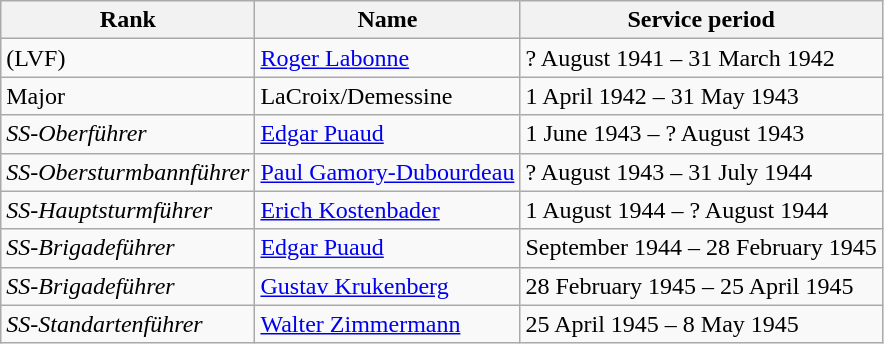<table class="wikitable">
<tr>
<th>Rank</th>
<th>Name</th>
<th>Service period</th>
</tr>
<tr>
<td>(LVF)</td>
<td><a href='#'>Roger Labonne</a></td>
<td>? August 1941 – 31 March 1942</td>
</tr>
<tr>
<td>Major</td>
<td>LaCroix/Demessine</td>
<td>1 April 1942 – 31 May 1943</td>
</tr>
<tr>
<td><em>SS-Oberführer</em></td>
<td><a href='#'>Edgar Puaud</a></td>
<td>1 June 1943 – ? August 1943</td>
</tr>
<tr>
<td><em>SS-Obersturmbannführer</em></td>
<td><a href='#'>Paul Gamory-Dubourdeau</a></td>
<td>? August 1943 – 31 July 1944</td>
</tr>
<tr>
<td><em>SS-Hauptsturmführer</em></td>
<td><a href='#'>Erich Kostenbader</a></td>
<td>1 August 1944 – ? August 1944</td>
</tr>
<tr>
<td><em>SS-Brigadeführer</em></td>
<td><a href='#'>Edgar Puaud</a></td>
<td>September 1944 – 28 February 1945</td>
</tr>
<tr>
<td><em>SS-Brigadeführer</em></td>
<td><a href='#'>Gustav Krukenberg</a></td>
<td>28 February 1945 – 25 April 1945</td>
</tr>
<tr>
<td><em>SS-Standartenführer</em></td>
<td><a href='#'>Walter Zimmermann</a></td>
<td>25 April 1945 – 8 May 1945</td>
</tr>
</table>
